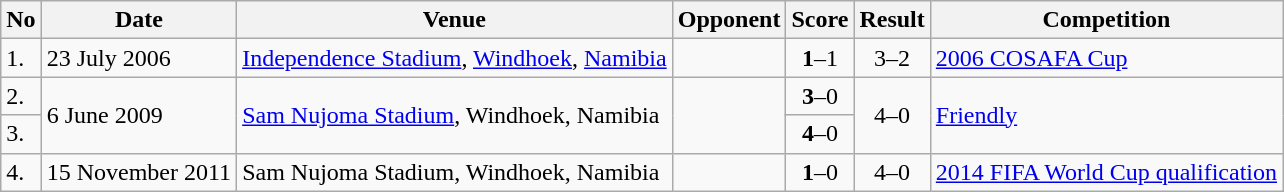<table class="wikitable" style="font-size:100%;">
<tr>
<th>No</th>
<th>Date</th>
<th>Venue</th>
<th>Opponent</th>
<th>Score</th>
<th>Result</th>
<th>Competition</th>
</tr>
<tr>
<td>1.</td>
<td>23 July 2006</td>
<td><a href='#'>Independence Stadium</a>, <a href='#'>Windhoek</a>, <a href='#'>Namibia</a></td>
<td></td>
<td align=center><strong>1</strong>–1</td>
<td align=center>3–2</td>
<td><a href='#'>2006 COSAFA Cup</a></td>
</tr>
<tr>
<td>2.</td>
<td rowspan="2">6 June 2009</td>
<td rowspan="2"><a href='#'>Sam Nujoma Stadium</a>, Windhoek, Namibia</td>
<td rowspan="2"></td>
<td align=center><strong>3</strong>–0</td>
<td rowspan="2" style="text-align:center">4–0</td>
<td rowspan="2"><a href='#'>Friendly</a></td>
</tr>
<tr>
<td>3.</td>
<td align=center><strong>4</strong>–0</td>
</tr>
<tr>
<td>4.</td>
<td>15 November 2011</td>
<td>Sam Nujoma Stadium, Windhoek, Namibia</td>
<td></td>
<td align=center><strong>1</strong>–0</td>
<td align=center>4–0</td>
<td><a href='#'>2014 FIFA World Cup qualification</a></td>
</tr>
</table>
